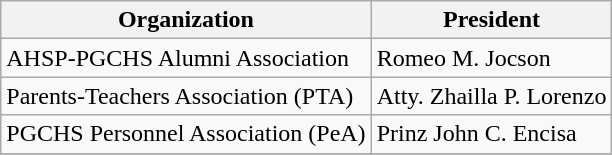<table class="wikitable">
<tr>
<th><strong>Organization</strong></th>
<th><strong>President</strong></th>
</tr>
<tr>
<td>AHSP-PGCHS Alumni Association</td>
<td>Romeo M. Jocson</td>
</tr>
<tr>
<td>Parents-Teachers Association (PTA)</td>
<td>Atty. Zhailla P. Lorenzo</td>
</tr>
<tr>
<td>PGCHS Personnel Association (PeA)</td>
<td>Prinz John C. Encisa</td>
</tr>
<tr>
</tr>
</table>
